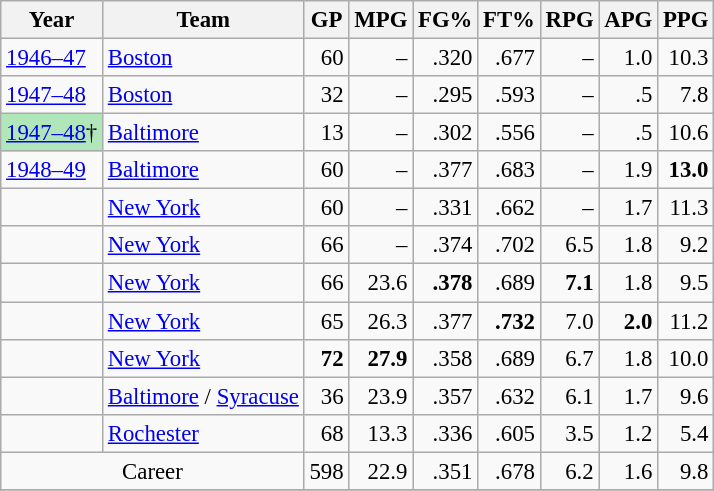<table class="wikitable sortable" style="font-size:95%; text-align:right;">
<tr>
<th>Year</th>
<th>Team</th>
<th>GP</th>
<th>MPG</th>
<th>FG%</th>
<th>FT%</th>
<th>RPG</th>
<th>APG</th>
<th>PPG</th>
</tr>
<tr>
<td style="text-align:left;"><a href='#'>1946–47</a></td>
<td style="text-align:left;"><a href='#'>Boston</a></td>
<td>60</td>
<td>–</td>
<td>.320</td>
<td>.677</td>
<td>–</td>
<td>1.0</td>
<td>10.3</td>
</tr>
<tr>
<td style="text-align:left;"><a href='#'>1947–48</a></td>
<td style="text-align:left;"><a href='#'>Boston</a></td>
<td>32</td>
<td>–</td>
<td>.295</td>
<td>.593</td>
<td>–</td>
<td>.5</td>
<td>7.8</td>
</tr>
<tr>
<td style="text-align:left; background:#afe6ba;"><a href='#'>1947–48</a>†</td>
<td style="text-align:left;"><a href='#'>Baltimore</a></td>
<td>13</td>
<td>–</td>
<td>.302</td>
<td>.556</td>
<td>–</td>
<td>.5</td>
<td>10.6</td>
</tr>
<tr>
<td style="text-align:left;"><a href='#'>1948–49</a></td>
<td style="text-align:left;"><a href='#'>Baltimore</a></td>
<td>60</td>
<td>–</td>
<td>.377</td>
<td>.683</td>
<td>–</td>
<td>1.9</td>
<td><strong>13.0</strong></td>
</tr>
<tr>
<td style="text-align:left;"></td>
<td style="text-align:left;"><a href='#'>New York</a></td>
<td>60</td>
<td>–</td>
<td>.331</td>
<td>.662</td>
<td>–</td>
<td>1.7</td>
<td>11.3</td>
</tr>
<tr>
<td style="text-align:left;"></td>
<td style="text-align:left;"><a href='#'>New York</a></td>
<td>66</td>
<td>–</td>
<td>.374</td>
<td>.702</td>
<td>6.5</td>
<td>1.8</td>
<td>9.2</td>
</tr>
<tr>
<td style="text-align:left;"></td>
<td style="text-align:left;"><a href='#'>New York</a></td>
<td>66</td>
<td>23.6</td>
<td><strong>.378</strong></td>
<td>.689</td>
<td><strong>7.1</strong></td>
<td>1.8</td>
<td>9.5</td>
</tr>
<tr>
<td style="text-align:left;"></td>
<td style="text-align:left;"><a href='#'>New York</a></td>
<td>65</td>
<td>26.3</td>
<td>.377</td>
<td><strong>.732</strong></td>
<td>7.0</td>
<td><strong>2.0</strong></td>
<td>11.2</td>
</tr>
<tr>
<td style="text-align:left;"></td>
<td style="text-align:left;"><a href='#'>New York</a></td>
<td><strong>72</strong></td>
<td><strong>27.9</strong></td>
<td>.358</td>
<td>.689</td>
<td>6.7</td>
<td>1.8</td>
<td>10.0</td>
</tr>
<tr>
<td style="text-align:left;"></td>
<td style="text-align:left;"><a href='#'>Baltimore</a> / <a href='#'>Syracuse</a></td>
<td>36</td>
<td>23.9</td>
<td>.357</td>
<td>.632</td>
<td>6.1</td>
<td>1.7</td>
<td>9.6</td>
</tr>
<tr>
<td style="text-align:left;"></td>
<td style="text-align:left;"><a href='#'>Rochester</a></td>
<td>68</td>
<td>13.3</td>
<td>.336</td>
<td>.605</td>
<td>3.5</td>
<td>1.2</td>
<td>5.4</td>
</tr>
<tr>
<td style="text-align:center;" colspan="2">Career</td>
<td>598</td>
<td>22.9</td>
<td>.351</td>
<td>.678</td>
<td>6.2</td>
<td>1.6</td>
<td>9.8</td>
</tr>
<tr>
</tr>
</table>
